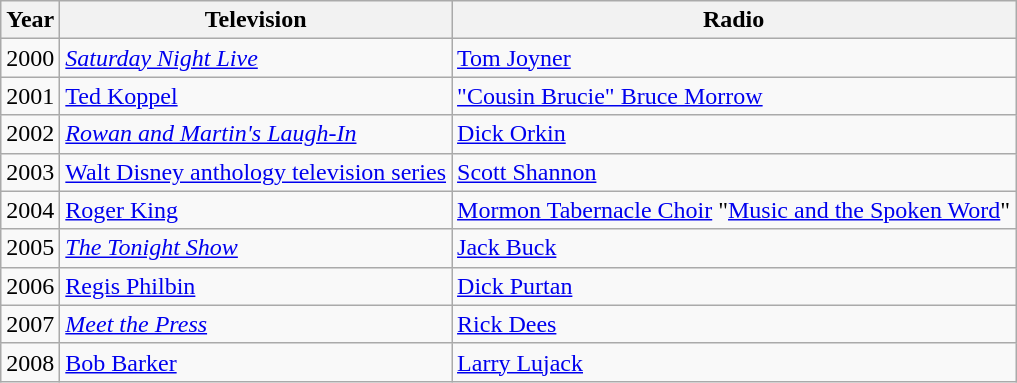<table class="wikitable" border="1">
<tr>
<th>Year</th>
<th>Television</th>
<th>Radio</th>
</tr>
<tr>
<td>2000</td>
<td><em><a href='#'>Saturday Night Live</a></em></td>
<td><a href='#'>Tom Joyner</a></td>
</tr>
<tr>
<td>2001</td>
<td><a href='#'>Ted Koppel</a></td>
<td><a href='#'>"Cousin Brucie" Bruce Morrow</a></td>
</tr>
<tr>
<td>2002</td>
<td><em><a href='#'>Rowan and Martin's Laugh-In</a></em></td>
<td><a href='#'>Dick Orkin</a></td>
</tr>
<tr>
<td>2003</td>
<td><a href='#'>Walt Disney anthology television series</a></td>
<td><a href='#'>Scott Shannon</a></td>
</tr>
<tr>
<td>2004</td>
<td><a href='#'>Roger King</a></td>
<td><a href='#'>Mormon Tabernacle Choir</a> "<a href='#'>Music and the Spoken Word</a>"</td>
</tr>
<tr>
<td>2005</td>
<td><em><a href='#'>The Tonight Show</a></em></td>
<td><a href='#'>Jack Buck</a></td>
</tr>
<tr>
<td>2006</td>
<td><a href='#'>Regis Philbin</a></td>
<td><a href='#'>Dick Purtan</a></td>
</tr>
<tr>
<td>2007</td>
<td><em><a href='#'>Meet the Press</a></em></td>
<td><a href='#'>Rick Dees</a></td>
</tr>
<tr>
<td>2008</td>
<td><a href='#'>Bob Barker</a></td>
<td><a href='#'>Larry Lujack</a></td>
</tr>
</table>
